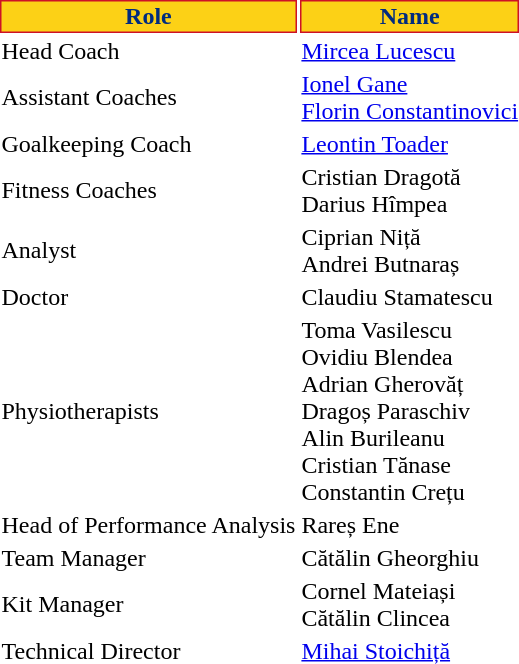<table class="toccolours">
<tr>
<th style="background:#FCD116;color:#002B7F;border:1px solid #CE1126;">Role</th>
<th style="background:#FCD116;color:#002B7F;border:1px solid #CE1126;">Name</th>
</tr>
<tr>
<td>Head Coach</td>
<td> <a href='#'>Mircea Lucescu</a></td>
</tr>
<tr>
<td>Assistant Coaches</td>
<td> <a href='#'>Ionel Gane</a> <br>  <a href='#'>Florin Constantinovici</a></td>
</tr>
<tr>
<td>Goalkeeping Coach</td>
<td> <a href='#'>Leontin Toader</a></td>
</tr>
<tr>
<td>Fitness Coaches</td>
<td> Cristian Dragotă <br>  Darius Hîmpea</td>
</tr>
<tr>
<td>Analyst</td>
<td> Ciprian Niță <br>  Andrei Butnaraș</td>
</tr>
<tr>
<td>Doctor</td>
<td> Claudiu Stamatescu</td>
</tr>
<tr>
<td>Physiotherapists</td>
<td> Toma Vasilescu <br>  Ovidiu Blendea <br>  Adrian Gherovăț <br>  Dragoș Paraschiv <br>  Alin Burileanu <br>  Cristian Tănase <br>  Constantin Crețu</td>
</tr>
<tr>
<td>Head of Performance Analysis</td>
<td> Rareș Ene</td>
</tr>
<tr>
<td>Team Manager</td>
<td> Cătălin Gheorghiu</td>
</tr>
<tr>
<td>Kit Manager</td>
<td> Cornel Mateiași <br>  Cătălin Clincea</td>
</tr>
<tr>
<td>Technical Director</td>
<td> <a href='#'>Mihai Stoichiță</a></td>
</tr>
</table>
